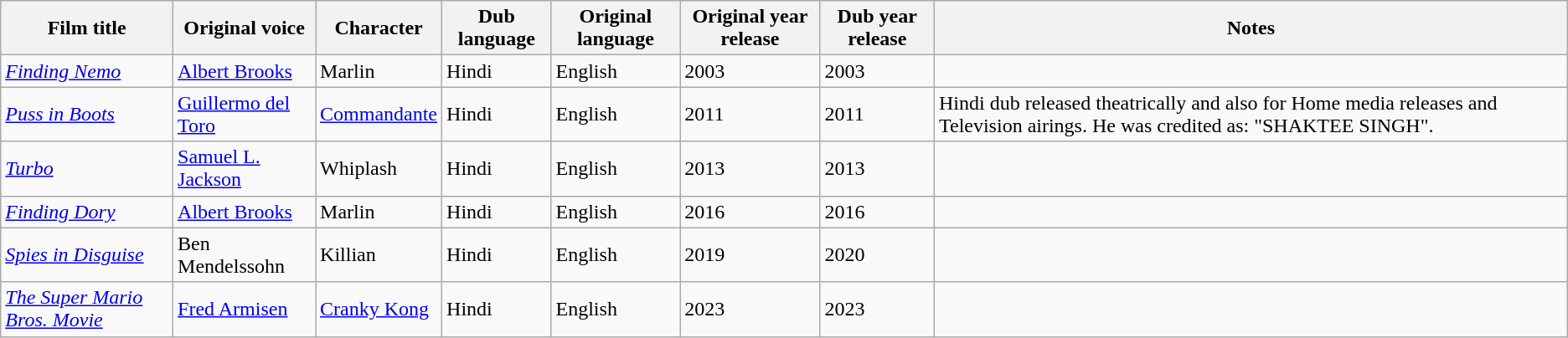<table class= wikitable>
<tr>
<th>Film title</th>
<th>Original voice</th>
<th>Character</th>
<th>Dub language</th>
<th>Original language</th>
<th>Original year release</th>
<th>Dub year release</th>
<th>Notes</th>
</tr>
<tr>
<td><em><a href='#'>Finding Nemo</a></em></td>
<td><a href='#'>Albert Brooks</a></td>
<td>Marlin</td>
<td>Hindi</td>
<td>English</td>
<td>2003</td>
<td>2003</td>
<td></td>
</tr>
<tr>
<td><em><a href='#'>Puss in Boots</a></em></td>
<td><a href='#'>Guillermo del Toro</a></td>
<td><a href='#'>Commandante</a></td>
<td>Hindi</td>
<td>English</td>
<td>2011</td>
<td>2011</td>
<td>Hindi dub released theatrically and also for Home media releases and Television airings. He was credited as: "SHAKTEE SINGH".</td>
</tr>
<tr>
<td><em><a href='#'>Turbo</a></em></td>
<td><a href='#'>Samuel L. Jackson</a></td>
<td>Whiplash</td>
<td>Hindi</td>
<td>English</td>
<td>2013</td>
<td>2013</td>
<td></td>
</tr>
<tr>
<td><em><a href='#'>Finding Dory</a></em></td>
<td><a href='#'>Albert Brooks</a></td>
<td>Marlin</td>
<td>Hindi</td>
<td>English</td>
<td>2016</td>
<td>2016</td>
<td></td>
</tr>
<tr>
<td><em><a href='#'>Spies in Disguise</a></em></td>
<td>Ben Mendelssohn</td>
<td>Killian</td>
<td>Hindi</td>
<td>English</td>
<td>2019</td>
<td>2020</td>
<td></td>
</tr>
<tr>
<td><em><a href='#'>The Super Mario Bros. Movie</a></em></td>
<td><a href='#'>Fred Armisen</a></td>
<td><a href='#'>Cranky Kong</a></td>
<td>Hindi</td>
<td>English</td>
<td>2023</td>
<td>2023</td>
<td></td>
</tr>
</table>
